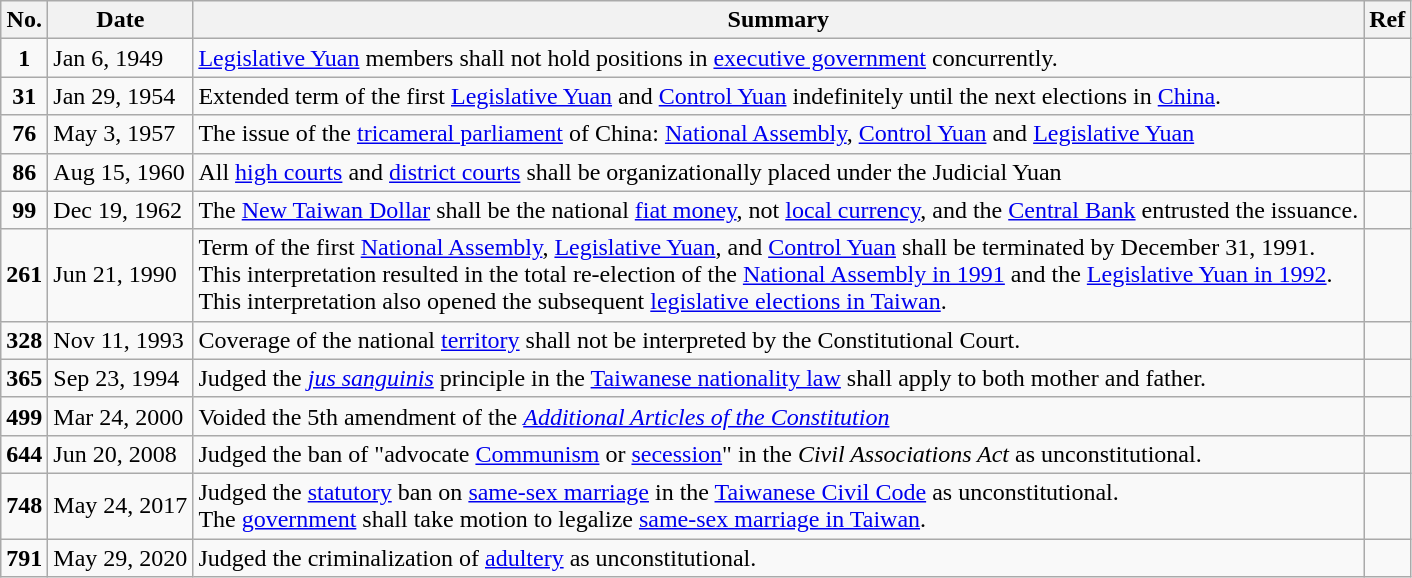<table class=wikitable>
<tr>
<th>No.</th>
<th>Date</th>
<th>Summary</th>
<th>Ref</th>
</tr>
<tr>
<td align=center><strong>1</strong></td>
<td>Jan 6, 1949</td>
<td><a href='#'>Legislative Yuan</a> members shall not hold positions in <a href='#'>executive government</a> concurrently.</td>
<td></td>
</tr>
<tr>
<td align=center><strong>31</strong></td>
<td>Jan 29, 1954</td>
<td>Extended term of the first <a href='#'>Legislative Yuan</a> and <a href='#'>Control Yuan</a> indefinitely until the next elections in <a href='#'>China</a>.</td>
<td></td>
</tr>
<tr>
<td align=center><strong>76</strong></td>
<td>May 3, 1957</td>
<td>The issue of the <a href='#'>tricameral parliament</a> of China: <a href='#'>National Assembly</a>, <a href='#'>Control Yuan</a> and <a href='#'>Legislative Yuan</a></td>
<td></td>
</tr>
<tr>
<td align=center><strong>86</strong></td>
<td>Aug 15, 1960</td>
<td>All <a href='#'>high courts</a> and <a href='#'>district courts</a> shall be organizationally placed under the Judicial Yuan</td>
<td></td>
</tr>
<tr>
<td align=center><strong>99</strong></td>
<td>Dec 19, 1962</td>
<td>The <a href='#'>New Taiwan Dollar</a> shall be the national <a href='#'>fiat money</a>, not <a href='#'>local currency</a>, and the <a href='#'>Central Bank</a> entrusted the issuance.</td>
<td></td>
</tr>
<tr>
<td align=center><strong>261</strong></td>
<td>Jun 21, 1990</td>
<td>Term of the first <a href='#'>National Assembly</a>, <a href='#'>Legislative Yuan</a>, and <a href='#'>Control Yuan</a> shall be terminated by December 31, 1991.<br>This interpretation resulted in the total re-election of the <a href='#'>National Assembly in 1991</a> and the <a href='#'>Legislative Yuan in 1992</a>.<br>This interpretation also opened the subsequent <a href='#'>legislative elections in Taiwan</a>.</td>
<td></td>
</tr>
<tr>
<td align=center><strong>328</strong></td>
<td>Nov 11, 1993</td>
<td>Coverage of the national <a href='#'>territory</a> shall not be interpreted by the Constitutional Court.</td>
<td></td>
</tr>
<tr>
<td align=center><strong>365</strong></td>
<td>Sep 23, 1994</td>
<td>Judged the <em><a href='#'>jus sanguinis</a></em> principle in the <a href='#'>Taiwanese nationality law</a> shall apply to both mother and father.</td>
<td></td>
</tr>
<tr>
<td align=center><strong>499</strong></td>
<td>Mar 24, 2000</td>
<td>Voided the 5th amendment of the <em><a href='#'>Additional Articles of the Constitution</a></em></td>
<td></td>
</tr>
<tr>
<td align=center><strong>644</strong></td>
<td>Jun 20, 2008</td>
<td>Judged the ban of "advocate <a href='#'>Communism</a> or <a href='#'>secession</a>" in the <em>Civil Associations Act</em> as unconstitutional.</td>
<td></td>
</tr>
<tr>
<td align=center><strong>748</strong></td>
<td>May 24, 2017</td>
<td>Judged the <a href='#'>statutory</a> ban on <a href='#'>same-sex marriage</a> in the <a href='#'>Taiwanese Civil Code</a> as unconstitutional.<br>The <a href='#'>government</a> shall take motion to legalize <a href='#'>same-sex marriage in Taiwan</a>.</td>
<td></td>
</tr>
<tr>
<td align=center><strong>791</strong></td>
<td>May 29, 2020</td>
<td>Judged the criminalization of <a href='#'>adultery</a> as unconstitutional.</td>
<td></td>
</tr>
</table>
